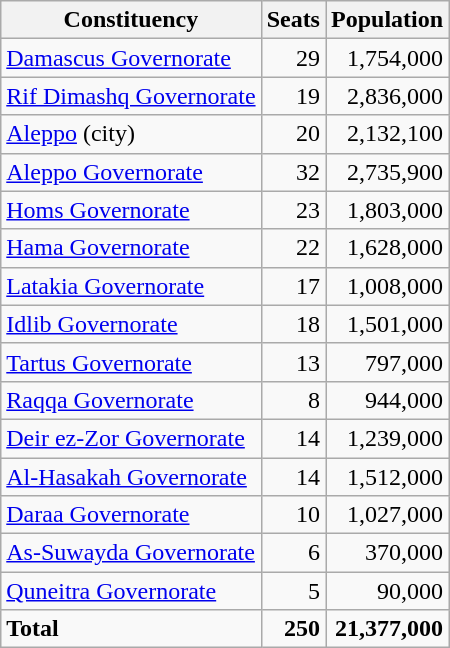<table class="wikitable sortable" style="text-align:right">
<tr>
<th>Constituency</th>
<th>Seats</th>
<th>Population<br></th>
</tr>
<tr>
<td align=left><a href='#'>Damascus Governorate</a></td>
<td>29</td>
<td>1,754,000</td>
</tr>
<tr>
<td align=left><a href='#'>Rif Dimashq Governorate</a></td>
<td>19</td>
<td>2,836,000</td>
</tr>
<tr>
<td align=left><a href='#'>Aleppo</a> (city)</td>
<td>20</td>
<td>2,132,100</td>
</tr>
<tr>
<td align=left><a href='#'>Aleppo Governorate</a></td>
<td>32</td>
<td>2,735,900</td>
</tr>
<tr>
<td align=left><a href='#'>Homs Governorate</a></td>
<td>23</td>
<td>1,803,000</td>
</tr>
<tr>
<td align=left><a href='#'>Hama Governorate</a></td>
<td>22</td>
<td>1,628,000</td>
</tr>
<tr>
<td align=left><a href='#'>Latakia Governorate</a></td>
<td>17</td>
<td>1,008,000</td>
</tr>
<tr>
<td align=left><a href='#'>Idlib Governorate</a></td>
<td>18</td>
<td>1,501,000</td>
</tr>
<tr>
<td align=left><a href='#'>Tartus Governorate</a></td>
<td>13</td>
<td>797,000</td>
</tr>
<tr>
<td align=left><a href='#'>Raqqa Governorate</a></td>
<td>8</td>
<td>944,000</td>
</tr>
<tr>
<td align=left><a href='#'>Deir ez-Zor Governorate</a></td>
<td>14</td>
<td>1,239,000</td>
</tr>
<tr>
<td align=left><a href='#'>Al-Hasakah Governorate</a></td>
<td>14</td>
<td>1,512,000</td>
</tr>
<tr>
<td align=left><a href='#'>Daraa Governorate</a></td>
<td>10</td>
<td>1,027,000</td>
</tr>
<tr>
<td align=left><a href='#'>As-Suwayda Governorate</a></td>
<td>6</td>
<td>370,000</td>
</tr>
<tr>
<td align=left><a href='#'>Quneitra Governorate</a></td>
<td>5</td>
<td>90,000</td>
</tr>
<tr class=sortbottom style=font-weight:bold>
<td align=left>Total</td>
<td>250</td>
<td>21,377,000</td>
</tr>
</table>
